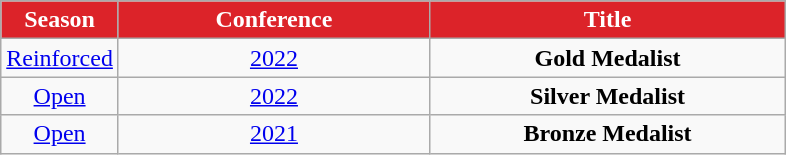<table class="wikitable">
<tr>
<th width=70px style="background:#DC2329; color:white; text-align: center"><strong>Season</strong></th>
<th width=200px style="background:#DC2329; color:white">Conference</th>
<th width=230px style="background:#DC2329; color:white">Title</th>
</tr>
<tr style="text-align:center;">
<td><a href='#'>Reinforced</a></td>
<td><a href='#'>2022</a></td>
<td><strong>Gold Medalist</strong></td>
</tr>
<tr style="text-align:center;">
<td><a href='#'>Open</a></td>
<td><a href='#'>2022</a></td>
<td><strong>Silver Medalist</strong></td>
</tr>
<tr style="text-align:center;">
<td><a href='#'>Open</a></td>
<td><a href='#'>2021</a></td>
<td><strong>Bronze Medalist</strong></td>
</tr>
</table>
